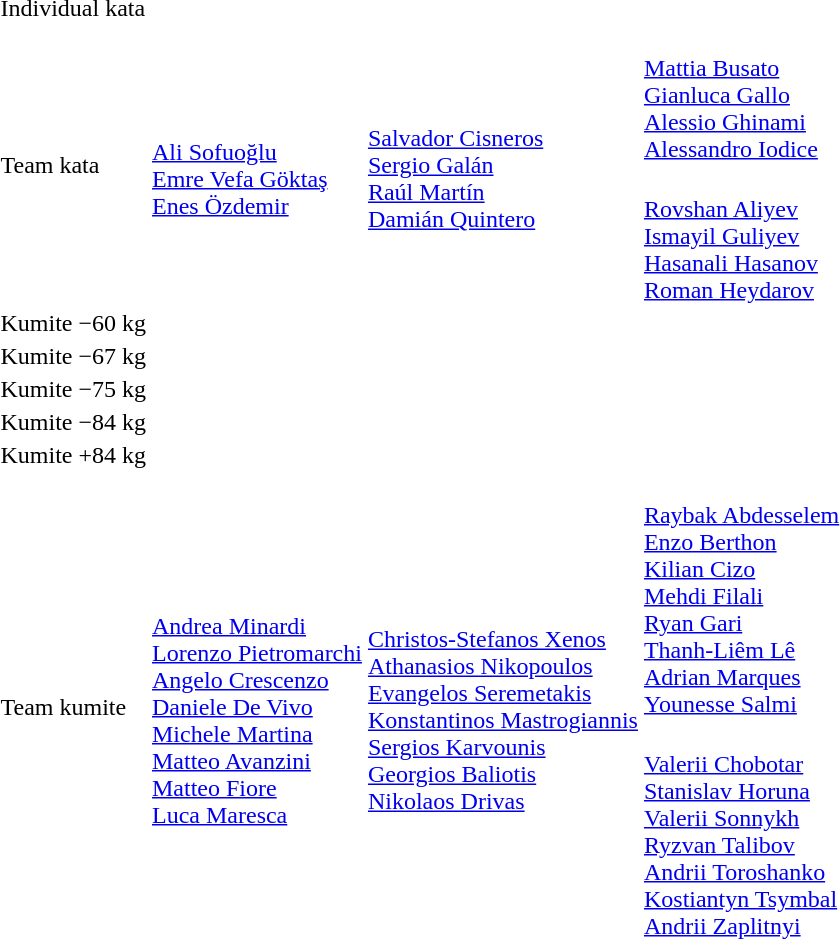<table>
<tr>
<td rowspan=2>Individual kata<br></td>
<td rowspan=2></td>
<td rowspan=2></td>
<td></td>
</tr>
<tr>
<td></td>
</tr>
<tr>
<td rowspan=2>Team kata<br></td>
<td rowspan=2><br><a href='#'>Ali Sofuoğlu</a><br><a href='#'>Emre Vefa Göktaş</a><br><a href='#'>Enes Özdemir</a></td>
<td rowspan=2><br><a href='#'>Salvador Cisneros</a><br><a href='#'>Sergio Galán</a><br><a href='#'>Raúl Martín</a><br><a href='#'>Damián Quintero</a></td>
<td><br><a href='#'>Mattia Busato</a><br><a href='#'>Gianluca Gallo</a><br><a href='#'>Alessio Ghinami</a><br><a href='#'>Alessandro Iodice</a></td>
</tr>
<tr>
<td><br><a href='#'>Rovshan Aliyev</a><br><a href='#'>Ismayil Guliyev</a><br><a href='#'>Hasanali Hasanov</a><br><a href='#'>Roman Heydarov</a></td>
</tr>
<tr>
<td rowspan=2>Kumite −60 kg<br></td>
<td rowspan=2></td>
<td rowspan=2></td>
<td></td>
</tr>
<tr>
<td></td>
</tr>
<tr>
<td rowspan=2>Kumite −67 kg<br></td>
<td rowspan=2></td>
<td rowspan=2></td>
<td></td>
</tr>
<tr>
<td></td>
</tr>
<tr>
<td rowspan=2>Kumite −75 kg<br></td>
<td rowspan=2></td>
<td rowspan=2></td>
<td></td>
</tr>
<tr>
<td></td>
</tr>
<tr>
<td rowspan=2>Kumite −84 kg<br></td>
<td rowspan=2></td>
<td rowspan=2></td>
<td></td>
</tr>
<tr>
<td></td>
</tr>
<tr>
<td rowspan=2>Kumite +84 kg<br></td>
<td rowspan=2></td>
<td rowspan=2></td>
<td></td>
</tr>
<tr>
<td></td>
</tr>
<tr>
<td rowspan=2>Team kumite<br></td>
<td rowspan=2><br><a href='#'>Andrea Minardi</a><br><a href='#'>Lorenzo Pietromarchi</a><br><a href='#'>Angelo Crescenzo</a><br><a href='#'>Daniele De Vivo</a><br><a href='#'>Michele Martina</a><br><a href='#'>Matteo Avanzini</a><br><a href='#'>Matteo Fiore</a><br><a href='#'>Luca Maresca</a></td>
<td rowspan=2><br><a href='#'>Christos-Stefanos Xenos</a><br><a href='#'>Athanasios Nikopoulos</a><br><a href='#'>Evangelos Seremetakis</a><br><a href='#'>Konstantinos Mastrogiannis</a><br><a href='#'>Sergios Karvounis</a><br><a href='#'>Georgios Baliotis</a><br><a href='#'>Nikolaos Drivas</a></td>
<td><br><a href='#'>Raybak Abdesselem</a><br><a href='#'>Enzo Berthon</a><br><a href='#'>Kilian Cizo</a><br><a href='#'>Mehdi Filali</a><br><a href='#'>Ryan Gari</a><br><a href='#'>Thanh-Liêm Lê</a><br><a href='#'>Adrian Marques</a><br><a href='#'>Younesse Salmi</a></td>
</tr>
<tr>
<td><br><a href='#'>Valerii Chobotar</a><br><a href='#'>Stanislav Horuna</a><br><a href='#'>Valerii Sonnykh</a><br><a href='#'>Ryzvan Talibov</a><br><a href='#'>Andrii Toroshanko</a><br><a href='#'>Kostiantyn Tsymbal</a><br><a href='#'>Andrii Zaplitnyi</a></td>
</tr>
</table>
